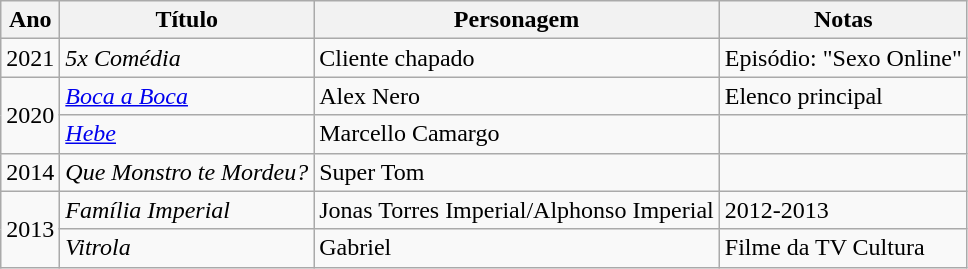<table class="wikitable">
<tr>
<th>Ano</th>
<th>Título</th>
<th>Personagem</th>
<th>Notas</th>
</tr>
<tr>
<td>2021</td>
<td><em>5x Comédia</em></td>
<td>Cliente chapado</td>
<td>Episódio: "Sexo Online"</td>
</tr>
<tr>
<td rowspan=2>2020</td>
<td><em><a href='#'>Boca a Boca</a></em></td>
<td>Alex Nero</td>
<td>Elenco principal</td>
</tr>
<tr>
<td><em><a href='#'>Hebe</a></em></td>
<td>Marcello Camargo</td>
<td></td>
</tr>
<tr>
<td>2014</td>
<td><em>Que Monstro te Mordeu?</em></td>
<td>Super Tom</td>
<td></td>
</tr>
<tr>
<td rowspan=2>2013</td>
<td><em>Família Imperial</em></td>
<td>Jonas Torres Imperial/Alphonso Imperial</td>
<td>2012-2013</td>
</tr>
<tr>
<td><em>Vitrola</em></td>
<td>Gabriel</td>
<td>Filme da TV Cultura</td>
</tr>
</table>
